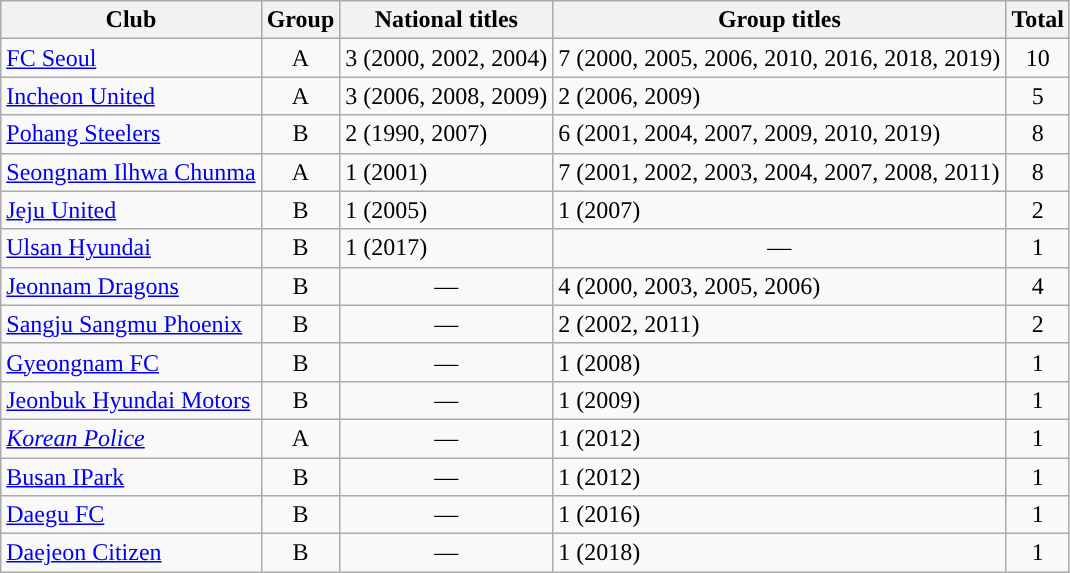<table class="wikitable sortable">
<tr>
<th>Club</th>
<th>Group</th>
<th>National titles</th>
<th>Group titles</th>
<th>Total</th>
</tr>
<tr>
<td><a href='#'>FC Seoul</a></td>
<td align="center">A</td>
<td>3 (2000, 2002, 2004)</td>
<td>7 (2000, 2005, 2006, 2010, 2016, 2018, 2019)</td>
<td align="center">10</td>
</tr>
<tr>
<td><a href='#'>Incheon United</a></td>
<td align="center">A</td>
<td>3 (2006, 2008, 2009)</td>
<td>2 (2006, 2009)</td>
<td align="center">5</td>
</tr>
<tr>
<td><a href='#'>Pohang Steelers</a></td>
<td align="center">B</td>
<td>2 (1990, 2007)</td>
<td>6 (2001, 2004, 2007, 2009, 2010, 2019)</td>
<td align="center">8</td>
</tr>
<tr>
<td><a href='#'>Seongnam Ilhwa Chunma</a></td>
<td align="center">A</td>
<td>1 (2001)</td>
<td>7 (2001, 2002, 2003, 2004, 2007, 2008, 2011)</td>
<td align="center">8</td>
</tr>
<tr>
<td><a href='#'>Jeju United</a></td>
<td align="center">B</td>
<td>1 (2005)</td>
<td>1 (2007)</td>
<td align="center">2</td>
</tr>
<tr>
<td><a href='#'>Ulsan Hyundai</a></td>
<td align="center">B</td>
<td>1 (2017)</td>
<td align="center">—</td>
<td align="center">1</td>
</tr>
<tr>
<td><a href='#'>Jeonnam Dragons</a></td>
<td align="center">B</td>
<td align="center">—</td>
<td>4 (2000, 2003, 2005, 2006)</td>
<td align="center">4</td>
</tr>
<tr>
<td><a href='#'>Sangju Sangmu Phoenix</a></td>
<td align="center">B</td>
<td align="center">—</td>
<td>2 (2002, 2011)</td>
<td align="center">2</td>
</tr>
<tr>
<td><a href='#'>Gyeongnam FC</a></td>
<td align="center">B</td>
<td align="center">—</td>
<td>1 (2008)</td>
<td align="center">1</td>
</tr>
<tr>
<td><a href='#'>Jeonbuk Hyundai Motors</a></td>
<td align="center">B</td>
<td align="center">—</td>
<td>1 (2009)</td>
<td align="center">1</td>
</tr>
<tr>
<td><em><a href='#'>Korean Police</a></em></td>
<td align="center">A</td>
<td align="center">—</td>
<td>1 (2012)</td>
<td align="center">1</td>
</tr>
<tr>
<td><a href='#'>Busan IPark</a></td>
<td align="center">B</td>
<td align="center">—</td>
<td>1 (2012)</td>
<td align="center">1</td>
</tr>
<tr>
<td><a href='#'>Daegu FC</a></td>
<td align="center">B</td>
<td align="center">—</td>
<td>1 (2016)</td>
<td align="center">1</td>
</tr>
<tr>
<td><a href='#'>Daejeon Citizen</a></td>
<td align="center">B</td>
<td align="center">—</td>
<td>1 (2018)</td>
<td align="center">1</td>
</tr>
</table>
